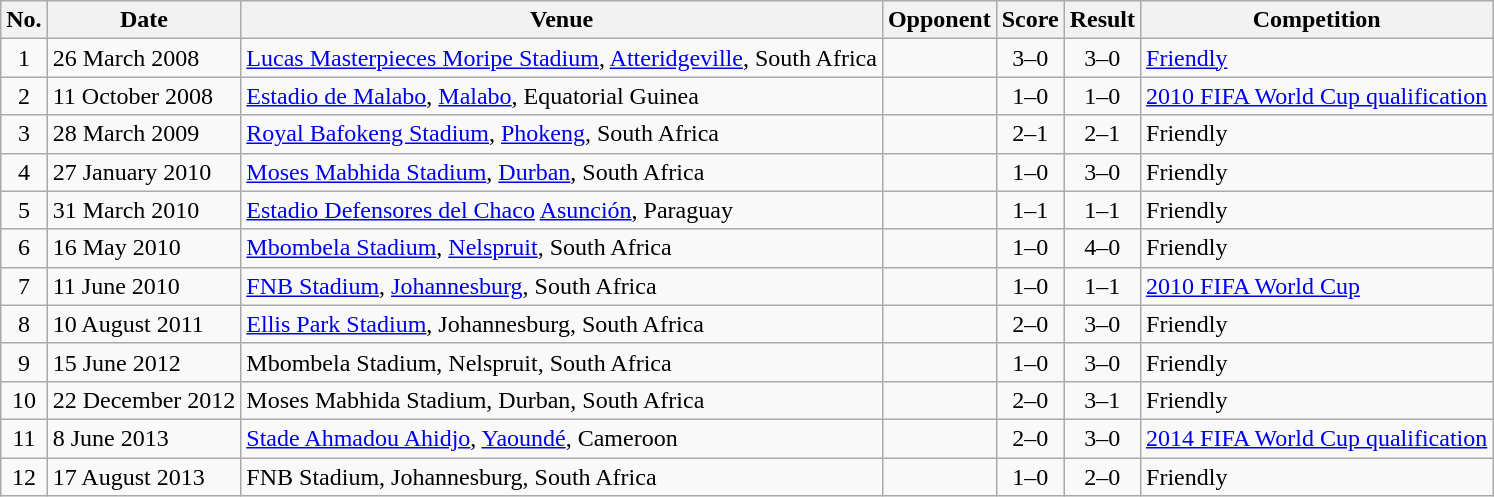<table class="wikitable sortable">
<tr>
<th scope="col">No.</th>
<th scope="col">Date</th>
<th scope="col">Venue</th>
<th scope="col">Opponent</th>
<th scope="col">Score</th>
<th scope="col">Result</th>
<th scope="col">Competition</th>
</tr>
<tr>
<td style="text-align:center;">1</td>
<td>26 March 2008</td>
<td><a href='#'>Lucas Masterpieces Moripe Stadium</a>, <a href='#'>Atteridgeville</a>, South Africa</td>
<td></td>
<td style="text-align:center;">3–0</td>
<td style="text-align:center;">3–0</td>
<td><a href='#'>Friendly</a></td>
</tr>
<tr>
<td style="text-align:center;">2</td>
<td>11 October 2008</td>
<td><a href='#'>Estadio de Malabo</a>, <a href='#'>Malabo</a>, Equatorial Guinea</td>
<td></td>
<td style="text-align:center;">1–0</td>
<td style="text-align:center;">1–0</td>
<td><a href='#'>2010 FIFA World Cup qualification</a></td>
</tr>
<tr>
<td style="text-align:center;">3</td>
<td>28 March 2009</td>
<td><a href='#'>Royal Bafokeng Stadium</a>, <a href='#'>Phokeng</a>, South Africa</td>
<td></td>
<td style="text-align:center;">2–1</td>
<td style="text-align:center;">2–1</td>
<td>Friendly</td>
</tr>
<tr>
<td style="text-align:center;">4</td>
<td>27 January 2010</td>
<td><a href='#'>Moses Mabhida Stadium</a>, <a href='#'>Durban</a>, South Africa</td>
<td></td>
<td style="text-align:center;">1–0</td>
<td style="text-align:center;">3–0</td>
<td>Friendly</td>
</tr>
<tr>
<td style="text-align:center;">5</td>
<td>31 March 2010</td>
<td><a href='#'>Estadio Defensores del Chaco</a> <a href='#'>Asunción</a>, Paraguay</td>
<td></td>
<td style="text-align:center;">1–1</td>
<td style="text-align:center;">1–1</td>
<td>Friendly</td>
</tr>
<tr>
<td style="text-align:center;">6</td>
<td>16 May 2010</td>
<td><a href='#'>Mbombela Stadium</a>, <a href='#'>Nelspruit</a>, South Africa</td>
<td></td>
<td style="text-align:center;">1–0</td>
<td style="text-align:center;">4–0</td>
<td>Friendly</td>
</tr>
<tr>
<td style="text-align:center;">7</td>
<td>11 June 2010</td>
<td><a href='#'>FNB Stadium</a>, <a href='#'>Johannesburg</a>, South Africa</td>
<td></td>
<td style="text-align:center;">1–0</td>
<td style="text-align:center;">1–1</td>
<td><a href='#'>2010 FIFA World Cup</a></td>
</tr>
<tr>
<td style="text-align:center;">8</td>
<td>10 August 2011</td>
<td><a href='#'>Ellis Park Stadium</a>, Johannesburg, South Africa</td>
<td></td>
<td style="text-align:center;">2–0</td>
<td style="text-align:center;">3–0</td>
<td>Friendly</td>
</tr>
<tr>
<td style="text-align:center;">9</td>
<td>15 June 2012</td>
<td>Mbombela Stadium, Nelspruit, South Africa</td>
<td></td>
<td style="text-align:center;">1–0</td>
<td style="text-align:center;">3–0</td>
<td>Friendly</td>
</tr>
<tr>
<td style="text-align:center;">10</td>
<td>22 December 2012</td>
<td>Moses Mabhida Stadium, Durban, South Africa</td>
<td></td>
<td style="text-align:center;">2–0</td>
<td style="text-align:center;">3–1</td>
<td>Friendly</td>
</tr>
<tr>
<td style="text-align:center;">11</td>
<td>8 June 2013</td>
<td><a href='#'>Stade Ahmadou Ahidjo</a>, <a href='#'>Yaoundé</a>, Cameroon</td>
<td></td>
<td style="text-align:center;">2–0</td>
<td style="text-align:center;">3–0</td>
<td><a href='#'>2014 FIFA World Cup qualification</a></td>
</tr>
<tr>
<td style="text-align:center;">12</td>
<td>17 August 2013</td>
<td>FNB Stadium, Johannesburg, South Africa</td>
<td></td>
<td style="text-align:center;">1–0</td>
<td style="text-align:center;">2–0</td>
<td>Friendly</td>
</tr>
</table>
